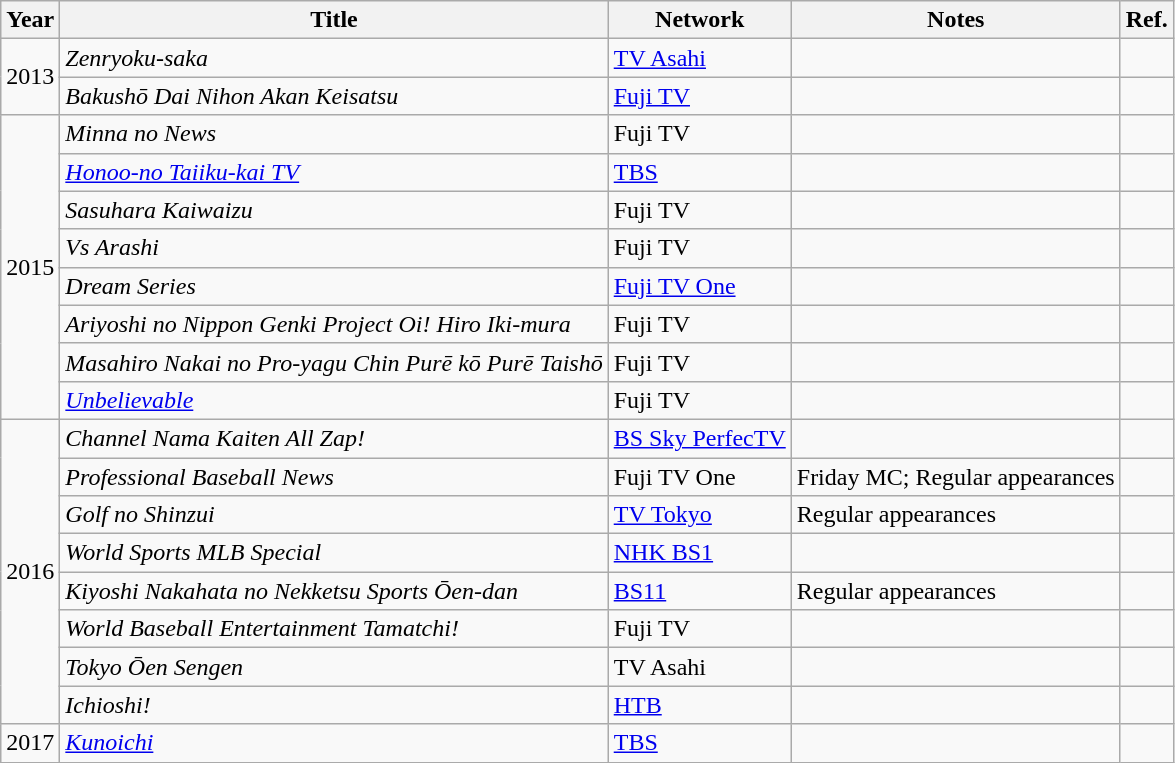<table class="wikitable">
<tr>
<th>Year</th>
<th>Title</th>
<th>Network</th>
<th>Notes</th>
<th>Ref.</th>
</tr>
<tr>
<td rowspan="2">2013</td>
<td><em>Zenryoku-saka</em></td>
<td><a href='#'>TV Asahi</a></td>
<td></td>
<td></td>
</tr>
<tr>
<td><em>Bakushō Dai Nihon Akan Keisatsu</em></td>
<td><a href='#'>Fuji TV</a></td>
<td></td>
<td></td>
</tr>
<tr>
<td rowspan="8">2015</td>
<td><em>Minna no News</em></td>
<td>Fuji TV</td>
<td></td>
<td></td>
</tr>
<tr>
<td><em><a href='#'>Honoo-no Taiiku-kai TV</a></em></td>
<td><a href='#'>TBS</a></td>
<td></td>
<td></td>
</tr>
<tr>
<td><em>Sasuhara Kaiwaizu</em></td>
<td>Fuji TV</td>
<td></td>
<td></td>
</tr>
<tr>
<td><em>Vs Arashi</em></td>
<td>Fuji TV</td>
<td></td>
<td></td>
</tr>
<tr>
<td><em>Dream Series</em></td>
<td><a href='#'>Fuji TV One</a></td>
<td></td>
<td></td>
</tr>
<tr>
<td><em>Ariyoshi no Nippon Genki Project Oi! Hiro Iki-mura</em></td>
<td>Fuji TV</td>
<td></td>
<td></td>
</tr>
<tr>
<td><em>Masahiro Nakai no Pro-yagu Chin Purē kō Purē Taishō</em></td>
<td>Fuji TV</td>
<td></td>
<td></td>
</tr>
<tr>
<td><em><a href='#'>Unbelievable</a></em></td>
<td>Fuji TV</td>
<td></td>
<td></td>
</tr>
<tr>
<td rowspan="8">2016</td>
<td><em>Channel Nama Kaiten All Zap!</em></td>
<td><a href='#'>BS Sky PerfecTV</a></td>
<td></td>
<td></td>
</tr>
<tr>
<td><em>Professional Baseball News</em></td>
<td>Fuji TV One</td>
<td>Friday MC; Regular appearances</td>
<td></td>
</tr>
<tr>
<td><em>Golf no Shinzui</em></td>
<td><a href='#'>TV Tokyo</a></td>
<td>Regular appearances</td>
<td></td>
</tr>
<tr>
<td><em>World Sports MLB Special</em></td>
<td><a href='#'>NHK BS1</a></td>
<td></td>
<td></td>
</tr>
<tr>
<td><em>Kiyoshi Nakahata no Nekketsu Sports Ōen-dan</em></td>
<td><a href='#'>BS11</a></td>
<td>Regular appearances</td>
<td></td>
</tr>
<tr>
<td><em>World Baseball Entertainment Tamatchi!</em></td>
<td>Fuji TV</td>
<td></td>
<td></td>
</tr>
<tr>
<td><em>Tokyo Ōen Sengen</em></td>
<td>TV Asahi</td>
<td></td>
<td></td>
</tr>
<tr>
<td><em>Ichioshi!</em></td>
<td><a href='#'>HTB</a></td>
<td></td>
<td></td>
</tr>
<tr>
<td rowspan="1">2017</td>
<td><em><a href='#'>Kunoichi</a></em></td>
<td><a href='#'>TBS</a></td>
<td></td>
<td></td>
</tr>
</table>
